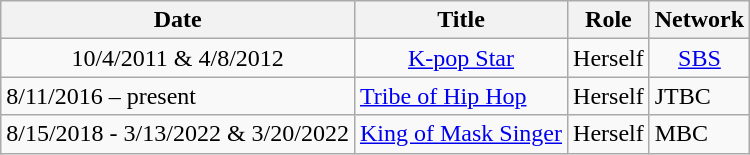<table class="wikitable">
<tr>
<th>Date</th>
<th>Title</th>
<th>Role</th>
<th>Network</th>
</tr>
<tr>
<td style="text-align:center;">10/4/2011 & 4/8/2012</td>
<td style="text-align:center;"><a href='#'>K-pop Star</a></td>
<td style="text-align:center;">Herself</td>
<td style="text-align:center;"><a href='#'>SBS</a></td>
</tr>
<tr>
<td>8/11/2016 – present</td>
<td><a href='#'>Tribe of Hip Hop</a></td>
<td>Herself</td>
<td>JTBC</td>
</tr>
<tr>
<td>8/15/2018 - 3/13/2022 & 3/20/2022</td>
<td><a href='#'>King of Mask Singer</a></td>
<td>Herself</td>
<td>MBC</td>
</tr>
</table>
